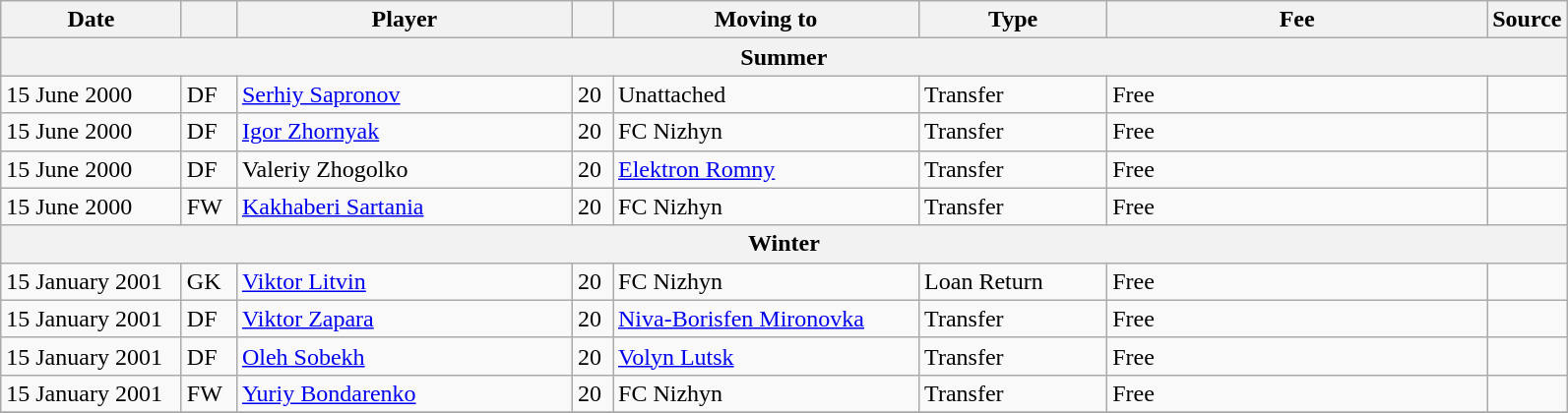<table class="wikitable sortable">
<tr>
<th style="width:115px;">Date</th>
<th style="width:30px;"></th>
<th style="width:220px;">Player</th>
<th style="width:20px;"></th>
<th style="width:200px;">Moving to</th>
<th style="width:120px;" class="unsortable">Type</th>
<th style="width:250px;" class="unsortable">Fee</th>
<th style="width:20px;">Source</th>
</tr>
<tr>
<th colspan=8>Summer</th>
</tr>
<tr>
<td>15 June 2000</td>
<td>DF</td>
<td> <a href='#'>Serhiy Sapronov</a></td>
<td>20</td>
<td>Unattached</td>
<td>Transfer</td>
<td>Free</td>
<td></td>
</tr>
<tr>
<td>15 June 2000</td>
<td>DF</td>
<td> <a href='#'>Igor Zhornyak</a></td>
<td>20</td>
<td> FC Nizhyn</td>
<td>Transfer</td>
<td>Free</td>
<td></td>
</tr>
<tr>
<td>15 June 2000</td>
<td>DF</td>
<td> Valeriy Zhogolko</td>
<td>20</td>
<td> <a href='#'>Elektron Romny</a></td>
<td>Transfer</td>
<td>Free</td>
<td></td>
</tr>
<tr>
<td>15 June 2000</td>
<td>FW</td>
<td> <a href='#'>Kakhaberi Sartania</a></td>
<td>20</td>
<td> FC Nizhyn</td>
<td>Transfer</td>
<td>Free</td>
<td></td>
</tr>
<tr>
<th colspan=8>Winter</th>
</tr>
<tr>
<td>15 January 2001</td>
<td>GK</td>
<td> <a href='#'>Viktor Litvin</a></td>
<td>20</td>
<td> FC Nizhyn</td>
<td>Loan Return</td>
<td>Free</td>
<td></td>
</tr>
<tr>
<td>15 January 2001</td>
<td>DF</td>
<td> <a href='#'>Viktor Zapara</a></td>
<td>20</td>
<td> <a href='#'>Niva-Borisfen Mironovka</a></td>
<td>Transfer</td>
<td>Free</td>
<td></td>
</tr>
<tr>
<td>15 January 2001</td>
<td>DF</td>
<td> <a href='#'>Oleh Sobekh</a></td>
<td>20</td>
<td> <a href='#'>Volyn Lutsk</a></td>
<td>Transfer</td>
<td>Free</td>
<td></td>
</tr>
<tr>
<td>15 January 2001</td>
<td>FW</td>
<td> <a href='#'>Yuriy Bondarenko</a></td>
<td>20</td>
<td> FC Nizhyn</td>
<td>Transfer</td>
<td>Free</td>
<td></td>
</tr>
<tr>
</tr>
</table>
